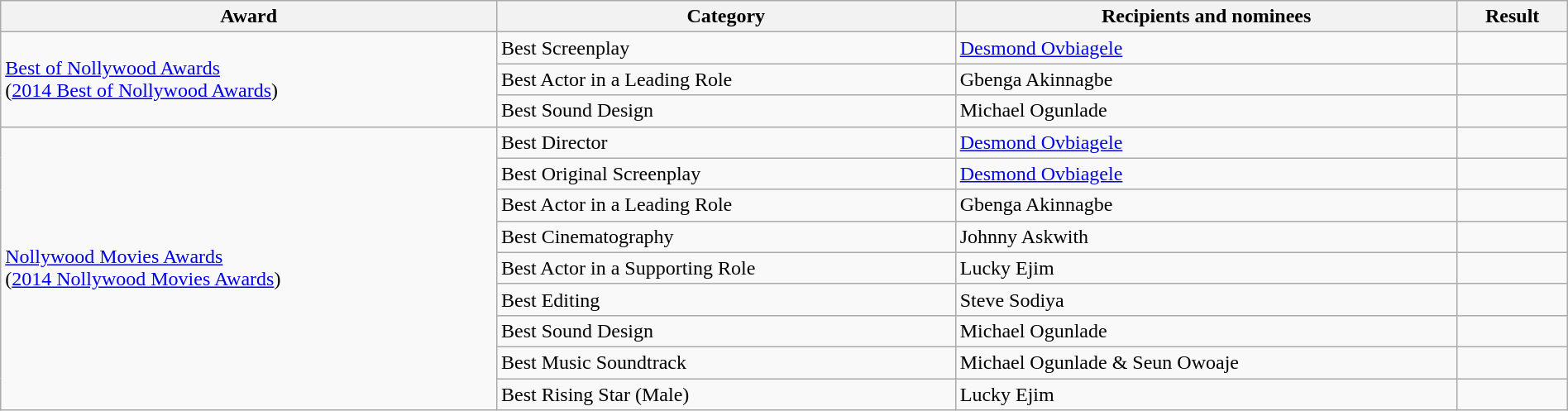<table class="wikitable sortable" style="width:100%">
<tr>
<th>Award</th>
<th>Category</th>
<th>Recipients and nominees</th>
<th>Result</th>
</tr>
<tr>
<td rowspan=3><a href='#'>Best of Nollywood Awards</a> <br> (<a href='#'>2014 Best of Nollywood Awards</a>)</td>
<td>Best Screenplay</td>
<td><a href='#'>Desmond Ovbiagele</a></td>
<td></td>
</tr>
<tr>
<td>Best Actor in a Leading Role</td>
<td>Gbenga Akinnagbe</td>
<td></td>
</tr>
<tr>
<td>Best Sound Design</td>
<td>Michael Ogunlade</td>
<td></td>
</tr>
<tr>
<td rowspan=9><a href='#'>Nollywood Movies Awards</a> <br> (<a href='#'>2014 Nollywood Movies Awards</a>)</td>
<td>Best Director</td>
<td><a href='#'>Desmond Ovbiagele</a></td>
<td></td>
</tr>
<tr>
<td>Best Original Screenplay</td>
<td><a href='#'>Desmond Ovbiagele</a></td>
<td></td>
</tr>
<tr>
<td>Best Actor in a Leading Role</td>
<td>Gbenga Akinnagbe</td>
<td></td>
</tr>
<tr>
<td>Best Cinematography</td>
<td>Johnny Askwith</td>
<td></td>
</tr>
<tr>
<td>Best Actor in a Supporting Role</td>
<td>Lucky Ejim</td>
<td></td>
</tr>
<tr>
<td>Best Editing</td>
<td>Steve Sodiya</td>
<td></td>
</tr>
<tr>
<td>Best Sound Design</td>
<td>Michael Ogunlade</td>
<td></td>
</tr>
<tr>
<td>Best Music Soundtrack</td>
<td>Michael Ogunlade & Seun Owoaje</td>
<td></td>
</tr>
<tr>
<td>Best Rising Star (Male)</td>
<td>Lucky Ejim</td>
<td></td>
</tr>
</table>
